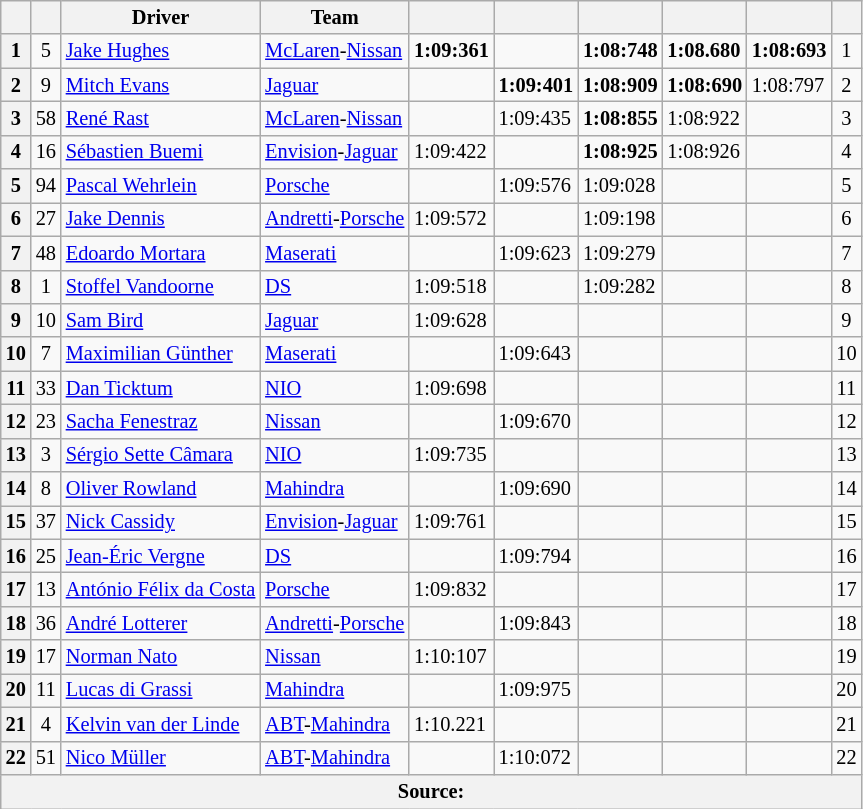<table class="wikitable sortable" style="font-size: 85%">
<tr>
<th scope="col"></th>
<th scope="col"></th>
<th scope="col">Driver</th>
<th scope="col">Team</th>
<th scope="col"></th>
<th scope="col"></th>
<th scope="col"></th>
<th scope="col"></th>
<th scope="col"></th>
<th scope="col"></th>
</tr>
<tr>
<th scope="row">1</th>
<td align="center">5</td>
<td data-sort-value="HUG"> <a href='#'>Jake Hughes</a></td>
<td><a href='#'>McLaren</a>-<a href='#'>Nissan</a></td>
<td><strong>1:09:361</strong></td>
<td></td>
<td><strong>1:08:748</strong></td>
<td><strong>1:08.680</strong></td>
<td><strong>1:08:693</strong></td>
<td align="center">1</td>
</tr>
<tr>
<th scope="row">2</th>
<td align="center">9</td>
<td data-sort-value="EVA"> <a href='#'>Mitch Evans</a></td>
<td><a href='#'>Jaguar</a></td>
<td></td>
<td><strong>1:09:401</strong></td>
<td><strong>1:08:909</strong></td>
<td><strong>1:08:690</strong></td>
<td>1:08:797</td>
<td align="center">2</td>
</tr>
<tr>
<th scope="row">3</th>
<td align="center">58</td>
<td data-sort-value="RAS"> <a href='#'>René Rast</a></td>
<td><a href='#'>McLaren</a>-<a href='#'>Nissan</a></td>
<td></td>
<td>1:09:435</td>
<td><strong>1:08:855</strong></td>
<td>1:08:922</td>
<td></td>
<td align="center">3</td>
</tr>
<tr>
<th scope="row">4</th>
<td align="center">16</td>
<td data-sort-value="BUE"> <a href='#'>Sébastien Buemi</a></td>
<td><a href='#'>Envision</a>-<a href='#'>Jaguar</a></td>
<td>1:09:422</td>
<td></td>
<td><strong>1:08:925</strong></td>
<td>1:08:926</td>
<td></td>
<td align="center">4</td>
</tr>
<tr>
<th scope="row">5</th>
<td align="center">94</td>
<td data-sort-value="WEH"> <a href='#'>Pascal Wehrlein</a></td>
<td><a href='#'>Porsche</a></td>
<td></td>
<td>1:09:576</td>
<td>1:09:028</td>
<td></td>
<td></td>
<td align="center">5</td>
</tr>
<tr>
<th scope="row">6</th>
<td align="center">27</td>
<td data-sort-value="DEN"> <a href='#'>Jake Dennis</a></td>
<td><a href='#'>Andretti</a>-<a href='#'>Porsche</a></td>
<td>1:09:572</td>
<td></td>
<td>1:09:198</td>
<td></td>
<td></td>
<td align="center">6</td>
</tr>
<tr>
<th scope="row">7</th>
<td align="center">48</td>
<td data-sort-value="MOR"> <a href='#'>Edoardo Mortara</a></td>
<td><a href='#'>Maserati</a></td>
<td></td>
<td>1:09:623</td>
<td>1:09:279</td>
<td></td>
<td></td>
<td align="center">7</td>
</tr>
<tr>
<th scope="row">8</th>
<td align="center">1</td>
<td data-sort-value="VAN"> <a href='#'>Stoffel Vandoorne</a></td>
<td><a href='#'>DS</a></td>
<td>1:09:518</td>
<td></td>
<td>1:09:282</td>
<td></td>
<td></td>
<td align="center">8</td>
</tr>
<tr>
<th scope="row">9</th>
<td align="center">10</td>
<td data-sort-value="BIR"> <a href='#'>Sam Bird</a></td>
<td><a href='#'>Jaguar</a></td>
<td>1:09:628</td>
<td></td>
<td></td>
<td></td>
<td></td>
<td align="center">9</td>
</tr>
<tr>
<th scope="row">10</th>
<td align="center">7</td>
<td data-sort-value="GUE"> <a href='#'>Maximilian Günther</a></td>
<td><a href='#'>Maserati</a></td>
<td></td>
<td>1:09:643</td>
<td></td>
<td></td>
<td></td>
<td align="center">10</td>
</tr>
<tr>
<th scope="row">11</th>
<td align="center">33</td>
<td data-sort-value="TIC"> <a href='#'>Dan Ticktum</a></td>
<td><a href='#'>NIO</a></td>
<td>1:09:698</td>
<td></td>
<td></td>
<td></td>
<td></td>
<td align="center">11</td>
</tr>
<tr>
<th scope="row">12</th>
<td align="center">23</td>
<td data-sort-value="FEN"> <a href='#'>Sacha Fenestraz</a></td>
<td><a href='#'>Nissan</a></td>
<td></td>
<td>1:09:670</td>
<td></td>
<td></td>
<td></td>
<td align="center">12</td>
</tr>
<tr>
<th scope="row">13</th>
<td align="center">3</td>
<td data-sort-value="SET"> <a href='#'>Sérgio Sette Câmara</a></td>
<td><a href='#'>NIO</a></td>
<td>1:09:735</td>
<td></td>
<td></td>
<td></td>
<td></td>
<td align="center">13</td>
</tr>
<tr>
<th scope="row">14</th>
<td align="center">8</td>
<td data-sort-value="ROW"> <a href='#'>Oliver Rowland</a></td>
<td><a href='#'>Mahindra</a></td>
<td></td>
<td>1:09:690</td>
<td></td>
<td></td>
<td></td>
<td align="center">14</td>
</tr>
<tr>
<th scope="row">15</th>
<td align="center">37</td>
<td data-sort-value="CAS"> <a href='#'>Nick Cassidy</a></td>
<td><a href='#'>Envision</a>-<a href='#'>Jaguar</a></td>
<td>1:09:761</td>
<td></td>
<td></td>
<td></td>
<td></td>
<td align="center">15</td>
</tr>
<tr>
<th scope="row">16</th>
<td align="center">25</td>
<td data-sort-value="JEV"> <a href='#'>Jean-Éric Vergne</a></td>
<td><a href='#'>DS</a></td>
<td></td>
<td>1:09:794</td>
<td></td>
<td></td>
<td></td>
<td align="center">16</td>
</tr>
<tr>
<th scope="row">17</th>
<td align="center">13</td>
<td data-sort-value="DAC"> <a href='#'>António Félix da Costa</a></td>
<td><a href='#'>Porsche</a></td>
<td>1:09:832</td>
<td></td>
<td></td>
<td></td>
<td></td>
<td align="center">17</td>
</tr>
<tr>
<th scope="row">18</th>
<td align="center">36</td>
<td data-sort-value="LOT"> <a href='#'>André Lotterer</a></td>
<td><a href='#'>Andretti</a>-<a href='#'>Porsche</a></td>
<td></td>
<td>1:09:843</td>
<td></td>
<td></td>
<td></td>
<td align="center">18</td>
</tr>
<tr>
<th scope="row">19</th>
<td align="center">17</td>
<td data-sort-value="NAT"> <a href='#'>Norman Nato</a></td>
<td><a href='#'>Nissan</a></td>
<td>1:10:107</td>
<td></td>
<td></td>
<td></td>
<td></td>
<td align="center">19</td>
</tr>
<tr>
<th scope="row">20</th>
<td align="center">11</td>
<td data-sort-value="DIG"> <a href='#'>Lucas di Grassi</a></td>
<td><a href='#'>Mahindra</a></td>
<td></td>
<td>1:09:975</td>
<td></td>
<td></td>
<td></td>
<td align="center">20</td>
</tr>
<tr>
<th scope="row">21</th>
<td align="center">4</td>
<td data-sort-value="VDL"> <a href='#'>Kelvin van der Linde</a></td>
<td><a href='#'>ABT</a>-<a href='#'>Mahindra</a></td>
<td>1:10.221</td>
<td></td>
<td></td>
<td></td>
<td></td>
<td align="center">21</td>
</tr>
<tr>
<th scope="row">22</th>
<td align="center">51</td>
<td data-sort-value="MUE"> <a href='#'>Nico Müller</a></td>
<td><a href='#'>ABT</a>-<a href='#'>Mahindra</a></td>
<td></td>
<td>1:10:072</td>
<td></td>
<td></td>
<td></td>
<td align="center">22</td>
</tr>
<tr>
<th colspan="10">Source:</th>
</tr>
</table>
